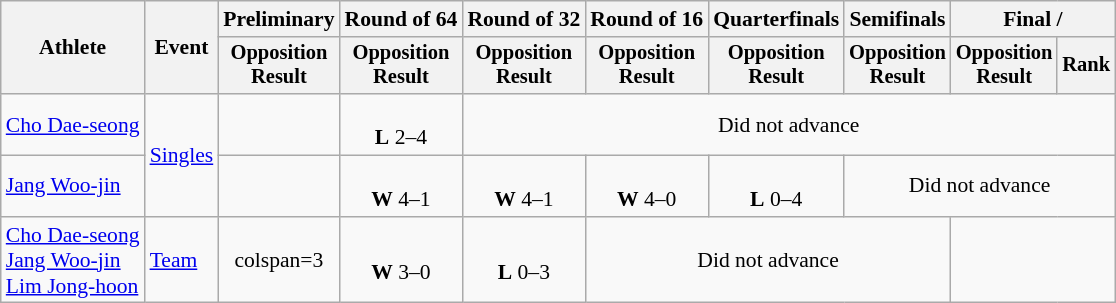<table class=wikitable style=font-size:90%;text-align:center>
<tr>
<th rowspan=2>Athlete</th>
<th rowspan=2>Event</th>
<th>Preliminary</th>
<th>Round of 64</th>
<th>Round of 32</th>
<th>Round of 16</th>
<th>Quarterfinals</th>
<th>Semifinals</th>
<th colspan=2>Final / </th>
</tr>
<tr style=font-size:95%>
<th>Opposition<br>Result</th>
<th>Opposition<br>Result</th>
<th>Opposition<br>Result</th>
<th>Opposition<br>Result</th>
<th>Opposition<br>Result</th>
<th>Opposition<br>Result</th>
<th>Opposition<br>Result</th>
<th>Rank</th>
</tr>
<tr>
<td align=left><a href='#'>Cho Dae-seong</a></td>
<td align=left rowspan=2><a href='#'>Singles</a></td>
<td></td>
<td><br><strong>L</strong> 2–4</td>
<td colspan=6>Did not advance</td>
</tr>
<tr align=center>
<td align=left><a href='#'>Jang Woo-jin</a></td>
<td></td>
<td><br><strong>W</strong> 4–1</td>
<td><br><strong>W</strong> 4–1</td>
<td><br><strong>W</strong> 4–0</td>
<td><br><strong>L</strong> 0–4</td>
<td colspan=3>Did not advance</td>
</tr>
<tr>
<td align=left><a href='#'>Cho Dae-seong</a><br><a href='#'>Jang Woo-jin</a><br><a href='#'>Lim Jong-hoon</a></td>
<td align=left><a href='#'>Team</a></td>
<td>colspan=3 </td>
<td><br><strong>W</strong> 3–0</td>
<td><br><strong>L</strong> 0–3</td>
<td colspan="3">Did not advance</td>
</tr>
</table>
